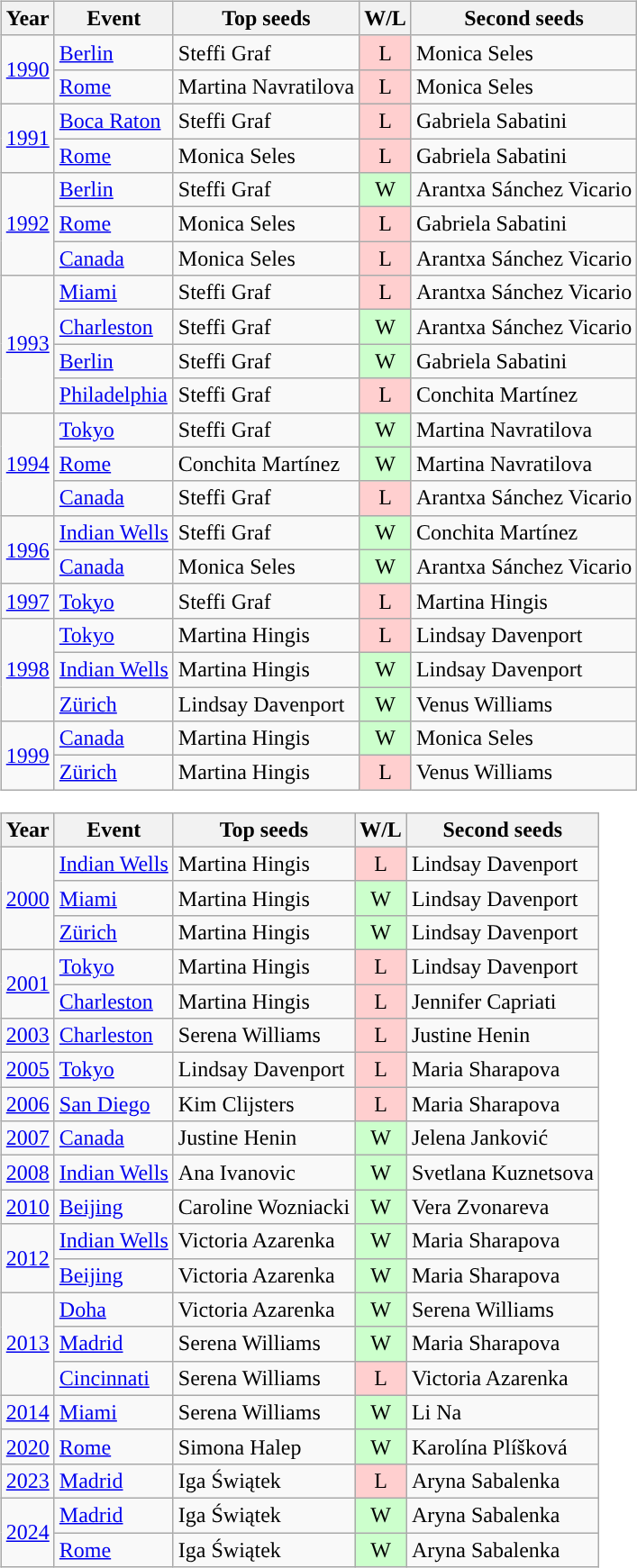<table>
<tr style="vertical-align:top">
<td><br><table class="wikitable nowrap">
<tr>
<th scope="col">Year</th>
<th scope="col">Event</th>
<th scope="col">Top seeds</th>
<th scope="col">W/L</th>
<th scope="col">Second seeds</th>
</tr>
<tr>
<td rowspan="2"><a href='#'>1990</a></td>
<td><a href='#'>Berlin</a></td>
<td> Steffi Graf</td>
<td style="text-align:center; background: #FFCFCF">L</td>
<td> Monica Seles</td>
</tr>
<tr>
<td><a href='#'>Rome</a></td>
<td> Martina Navratilova</td>
<td style="text-align:center; background: #FFCFCF">L</td>
<td> Monica Seles</td>
</tr>
<tr>
<td rowspan="2"><a href='#'>1991</a></td>
<td><a href='#'>Boca Raton</a></td>
<td> Steffi Graf</td>
<td style="text-align:center; background: #FFCFCF">L</td>
<td> Gabriela Sabatini</td>
</tr>
<tr>
<td><a href='#'>Rome</a></td>
<td> Monica Seles</td>
<td style="text-align:center; background: #FFCFCF">L</td>
<td> Gabriela Sabatini</td>
</tr>
<tr>
<td rowspan="3"><a href='#'>1992</a></td>
<td><a href='#'>Berlin</a></td>
<td> Steffi Graf</td>
<td style="text-align:center; background: #CCFFCC">W</td>
<td> Arantxa Sánchez Vicario</td>
</tr>
<tr>
<td><a href='#'>Rome</a></td>
<td> Monica Seles</td>
<td style="text-align:center; background: #FFCFCF">L</td>
<td> Gabriela Sabatini</td>
</tr>
<tr>
<td><a href='#'>Canada</a></td>
<td> Monica Seles</td>
<td style="text-align:center; background: #FFCFCF">L</td>
<td> Arantxa Sánchez Vicario</td>
</tr>
<tr>
<td rowspan="4"><a href='#'>1993</a></td>
<td><a href='#'>Miami</a></td>
<td> Steffi Graf</td>
<td style="text-align:center; background: #FFCFCF">L</td>
<td> Arantxa Sánchez Vicario</td>
</tr>
<tr>
<td><a href='#'>Charleston</a></td>
<td> Steffi Graf</td>
<td style="text-align:center; background: #CCFFCC">W</td>
<td> Arantxa Sánchez Vicario</td>
</tr>
<tr>
<td><a href='#'>Berlin</a></td>
<td> Steffi Graf</td>
<td style="text-align:center; background: #CCFFCC">W</td>
<td> Gabriela Sabatini</td>
</tr>
<tr>
<td><a href='#'>Philadelphia</a></td>
<td> Steffi Graf</td>
<td style="text-align:center; background: #FFCFCF">L</td>
<td> Conchita Martínez</td>
</tr>
<tr>
<td rowspan="3"><a href='#'>1994</a></td>
<td><a href='#'>Tokyo</a></td>
<td> Steffi Graf</td>
<td style="text-align:center; background: #CCFFCC">W</td>
<td> Martina Navratilova</td>
</tr>
<tr>
<td><a href='#'>Rome</a></td>
<td> Conchita Martínez</td>
<td style="text-align:center; background: #CCFFCC">W</td>
<td> Martina Navratilova</td>
</tr>
<tr>
<td><a href='#'>Canada</a></td>
<td> Steffi Graf</td>
<td style="text-align:center; background: #FFCFCF">L</td>
<td> Arantxa Sánchez Vicario</td>
</tr>
<tr>
<td rowspan="2"><a href='#'>1996</a></td>
<td><a href='#'>Indian Wells</a></td>
<td> Steffi Graf</td>
<td style="text-align:center; background: #CCFFCC">W</td>
<td> Conchita Martínez</td>
</tr>
<tr>
<td><a href='#'>Canada</a></td>
<td> Monica Seles</td>
<td style="text-align:center; background: #CCFFCC">W</td>
<td> Arantxa Sánchez Vicario</td>
</tr>
<tr>
<td><a href='#'>1997</a></td>
<td><a href='#'>Tokyo</a></td>
<td> Steffi Graf</td>
<td style="text-align:center; background: #FFCFCF">L</td>
<td> Martina Hingis</td>
</tr>
<tr>
<td rowspan="3"><a href='#'>1998</a></td>
<td><a href='#'>Tokyo</a></td>
<td> Martina Hingis</td>
<td style="text-align:center; background: #FFCFCF">L</td>
<td> Lindsay Davenport</td>
</tr>
<tr>
<td><a href='#'>Indian Wells</a></td>
<td> Martina Hingis</td>
<td style="text-align:center; background: #CCFFCC">W</td>
<td> Lindsay Davenport</td>
</tr>
<tr>
<td><a href='#'>Zürich</a></td>
<td> Lindsay Davenport</td>
<td style="text-align:center; background: #CCFFCC">W</td>
<td> Venus Williams</td>
</tr>
<tr>
<td rowspan="2"><a href='#'>1999</a></td>
<td><a href='#'>Canada</a></td>
<td> Martina Hingis</td>
<td style="text-align:center; background: #CCFFCC">W</td>
<td> Monica Seles</td>
</tr>
<tr>
<td><a href='#'>Zürich</a></td>
<td> Martina Hingis</td>
<td style="text-align:center; background: #FFCFCF">L</td>
<td> Venus Williams</td>
</tr>
</table>
<table class="wikitable nowrap">
<tr>
<th scope="col">Year</th>
<th scope="col">Event</th>
<th scope="col">Top seeds</th>
<th scope="col">W/L</th>
<th scope="col">Second seeds</th>
</tr>
<tr>
<td rowspan="3"><a href='#'>2000</a></td>
<td><a href='#'>Indian Wells</a></td>
<td> Martina Hingis</td>
<td style="text-align:center; background: #FFCFCF">L</td>
<td> Lindsay Davenport</td>
</tr>
<tr>
<td><a href='#'>Miami</a></td>
<td> Martina Hingis</td>
<td style="text-align:center; background: #CCFFCC">W</td>
<td> Lindsay Davenport</td>
</tr>
<tr>
<td><a href='#'>Zürich</a></td>
<td> Martina Hingis</td>
<td style="text-align:center; background: #CCFFCC">W</td>
<td> Lindsay Davenport</td>
</tr>
<tr>
<td rowspan="2"><a href='#'>2001</a></td>
<td><a href='#'>Tokyo</a></td>
<td> Martina Hingis</td>
<td style="text-align:center; background: #FFCFCF">L</td>
<td> Lindsay Davenport</td>
</tr>
<tr>
<td><a href='#'>Charleston</a></td>
<td> Martina Hingis</td>
<td style="text-align:center; background: #FFCFCF">L</td>
<td> Jennifer Capriati</td>
</tr>
<tr>
<td><a href='#'>2003</a></td>
<td><a href='#'>Charleston</a></td>
<td> Serena Williams</td>
<td style="text-align:center; background: #FFCFCF">L</td>
<td> Justine Henin</td>
</tr>
<tr>
<td><a href='#'>2005</a></td>
<td><a href='#'>Tokyo</a></td>
<td> Lindsay Davenport</td>
<td style="text-align:center; background: #FFCFCF">L</td>
<td> Maria Sharapova</td>
</tr>
<tr>
<td><a href='#'>2006</a></td>
<td><a href='#'>San Diego</a></td>
<td> Kim Clijsters</td>
<td style="text-align:center; background: #FFCFCF">L</td>
<td> Maria Sharapova</td>
</tr>
<tr>
<td><a href='#'>2007</a></td>
<td><a href='#'>Canada</a></td>
<td> Justine Henin</td>
<td style="text-align:center; background: #CCFFCC">W</td>
<td> Jelena Janković</td>
</tr>
<tr>
<td><a href='#'>2008</a></td>
<td><a href='#'>Indian Wells</a></td>
<td> Ana Ivanovic</td>
<td style="text-align:center; background: #CCFFCC">W</td>
<td> Svetlana Kuznetsova</td>
</tr>
<tr>
<td><a href='#'>2010</a></td>
<td><a href='#'>Beijing</a></td>
<td> Caroline Wozniacki</td>
<td style="text-align:center; background: #CCFFCC">W</td>
<td> Vera Zvonareva</td>
</tr>
<tr>
<td rowspan="2"><a href='#'>2012</a></td>
<td><a href='#'>Indian Wells</a></td>
<td> Victoria Azarenka</td>
<td style="text-align:center; background: #CCFFCC">W</td>
<td> Maria Sharapova</td>
</tr>
<tr>
<td><a href='#'>Beijing</a></td>
<td> Victoria Azarenka</td>
<td style="text-align:center; background: #CCFFCC">W</td>
<td> Maria Sharapova</td>
</tr>
<tr>
<td rowspan="3"><a href='#'>2013</a></td>
<td><a href='#'>Doha</a></td>
<td> Victoria Azarenka</td>
<td style="text-align:center; background: #CCFFCC">W</td>
<td> Serena Williams</td>
</tr>
<tr>
<td><a href='#'>Madrid</a></td>
<td> Serena Williams</td>
<td style="text-align:center; background: #CCFFCC">W</td>
<td> Maria Sharapova</td>
</tr>
<tr>
<td><a href='#'>Cincinnati</a></td>
<td> Serena Williams</td>
<td style="text-align:center; background: #FFCFCF">L</td>
<td> Victoria Azarenka</td>
</tr>
<tr>
<td><a href='#'>2014</a></td>
<td><a href='#'>Miami</a></td>
<td> Serena Williams</td>
<td style="text-align:center; background: #CCFFCC">W</td>
<td> Li Na</td>
</tr>
<tr>
<td><a href='#'>2020</a></td>
<td><a href='#'>Rome</a></td>
<td> Simona Halep</td>
<td style="text-align:center; background: #CCFFCC">W</td>
<td> Karolína Plíšková</td>
</tr>
<tr>
<td><a href='#'>2023</a></td>
<td><a href='#'>Madrid</a></td>
<td> Iga Świątek</td>
<td style="text-align:center; background: #FFCFCF">L</td>
<td> Aryna Sabalenka</td>
</tr>
<tr>
<td rowspan="2"><a href='#'>2024</a></td>
<td><a href='#'>Madrid</a></td>
<td> Iga Świątek</td>
<td style="text-align:center; background: #CCFFCC">W</td>
<td> Aryna Sabalenka</td>
</tr>
<tr>
<td><a href='#'>Rome</a></td>
<td> Iga Świątek</td>
<td style="text-align:center; background: #CCFFCC">W</td>
<td> Aryna Sabalenka</td>
</tr>
</table>
</td>
</tr>
</table>
